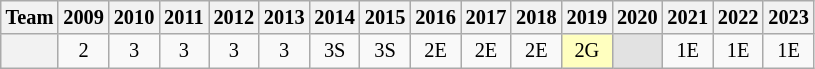<table class="wikitable" style="font-size:85%; text-align:center;">
<tr>
<th scope="col">Team</th>
<th scope="col">2009</th>
<th scope="col">2010</th>
<th scope="col">2011</th>
<th scope="col">2012</th>
<th scope="col">2013</th>
<th scope="col">2014</th>
<th scope="col">2015</th>
<th scope="col">2016</th>
<th scope="col">2017</th>
<th scope="col">2018</th>
<th scope="col">2019</th>
<th scope="col">2020</th>
<th scope="col">2021</th>
<th scope="col">2022</th>
<th scope="col">2023</th>
</tr>
<tr>
<th scope="row"></th>
<td>2</td>
<td>3</td>
<td>3</td>
<td>3</td>
<td>3</td>
<td>3S</td>
<td>3S</td>
<td>2E</td>
<td>2E</td>
<td>2E</td>
<td bgcolor="#ffffbf">2G</td>
<td bgcolor="#e2e2e2"></td>
<td>1E</td>
<td>1E</td>
<td>1E</td>
</tr>
</table>
